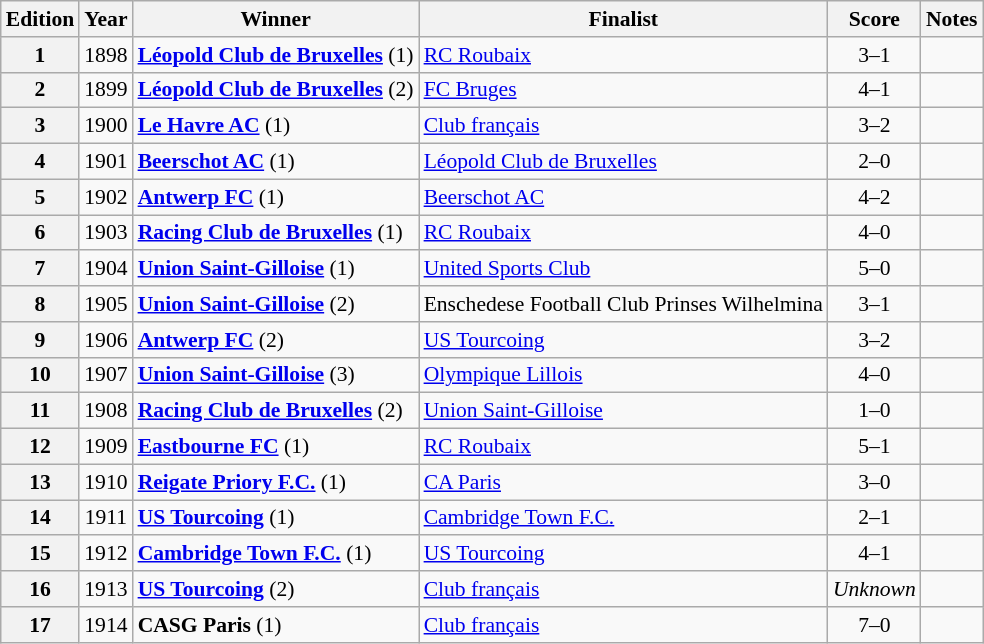<table class="wikitable sortable" style="font-size:90%;">
<tr>
<th scop=col>Edition</th>
<th scop=col>Year</th>
<th scop=col>Winner</th>
<th scop=col>Finalist</th>
<th scop=col>Score</th>
<th scop=col>Notes</th>
</tr>
<tr>
<th>1</th>
<td align=center>1898</td>
<td align=left> <strong><a href='#'>Léopold Club de Bruxelles</a></strong> (1)</td>
<td align=left> <a href='#'>RC Roubaix</a></td>
<td align=center>3–1</td>
<td></td>
</tr>
<tr>
<th>2</th>
<td align=center>1899</td>
<td align=left> <strong><a href='#'>Léopold Club de Bruxelles</a></strong> (2)</td>
<td align=left> <a href='#'>FC Bruges</a></td>
<td align=center>4–1</td>
<td></td>
</tr>
<tr>
<th>3</th>
<td align=center>1900</td>
<td align=left> <strong><a href='#'>Le Havre AC</a></strong> (1)</td>
<td align=left> <a href='#'>Club français</a></td>
<td align=center>3–2</td>
<td></td>
</tr>
<tr>
<th>4</th>
<td align=center>1901</td>
<td align=left> <strong><a href='#'>Beerschot AC</a></strong> (1)</td>
<td align=left> <a href='#'>Léopold Club de Bruxelles</a></td>
<td align=center>2–0</td>
<td></td>
</tr>
<tr>
<th>5</th>
<td align=center>1902</td>
<td align=left> <strong><a href='#'>Antwerp FC</a></strong> (1)</td>
<td align=left> <a href='#'>Beerschot AC</a></td>
<td align=center>4–2</td>
<td></td>
</tr>
<tr>
<th>6</th>
<td align=center>1903</td>
<td align=left> <strong><a href='#'>Racing Club de Bruxelles</a></strong> (1)</td>
<td align=left> <a href='#'>RC Roubaix</a></td>
<td align=center>4–0</td>
<td></td>
</tr>
<tr>
<th>7</th>
<td align=center>1904</td>
<td align=left> <strong><a href='#'>Union Saint-Gilloise</a></strong> (1)</td>
<td align=left> <a href='#'>United Sports Club</a></td>
<td align=center>5–0</td>
<td></td>
</tr>
<tr>
<th>8</th>
<td align=center>1905</td>
<td align=left> <strong><a href='#'>Union Saint-Gilloise</a></strong> (2)</td>
<td align=left> Enschedese Football Club Prinses Wilhelmina</td>
<td align=center>3–1</td>
<td></td>
</tr>
<tr>
<th>9</th>
<td align=center>1906</td>
<td align=left> <strong><a href='#'>Antwerp FC</a></strong> (2)</td>
<td align=left> <a href='#'>US Tourcoing</a></td>
<td align=center>3–2</td>
<td></td>
</tr>
<tr>
<th>10</th>
<td align=center>1907</td>
<td align=left> <strong><a href='#'>Union Saint-Gilloise</a></strong> (3)</td>
<td align=left> <a href='#'>Olympique Lillois</a></td>
<td align=center>4–0</td>
<td></td>
</tr>
<tr>
<th>11</th>
<td align=center>1908</td>
<td align=left> <strong><a href='#'>Racing Club de Bruxelles</a></strong> (2)</td>
<td align=left> <a href='#'>Union Saint-Gilloise</a></td>
<td align=center>1–0</td>
<td></td>
</tr>
<tr>
<th>12</th>
<td align=center>1909</td>
<td align=left> <strong><a href='#'>Eastbourne FC</a></strong> (1)</td>
<td align=left> <a href='#'>RC Roubaix</a></td>
<td align=center>5–1</td>
<td></td>
</tr>
<tr>
<th>13</th>
<td align=center>1910</td>
<td align=left> <strong><a href='#'>Reigate Priory F.C.</a></strong> (1)</td>
<td align=left> <a href='#'>CA Paris</a></td>
<td align=center>3–0</td>
<td></td>
</tr>
<tr>
<th>14</th>
<td align=center>1911</td>
<td align=left> <strong><a href='#'>US Tourcoing</a></strong> (1)</td>
<td align=left> <a href='#'>Cambridge Town F.C.</a></td>
<td align=center>2–1</td>
<td></td>
</tr>
<tr>
<th>15</th>
<td align=center>1912</td>
<td align=left> <strong><a href='#'>Cambridge Town F.C.</a></strong> (1)</td>
<td align=left> <a href='#'>US Tourcoing</a></td>
<td align=center>4–1</td>
<td></td>
</tr>
<tr>
<th>16</th>
<td align=center>1913</td>
<td align=left> <strong><a href='#'>US Tourcoing</a></strong> (2)</td>
<td align=left> <a href='#'>Club français</a></td>
<td align=center><em>Unknown</em></td>
<td></td>
</tr>
<tr>
<th>17</th>
<td align=center>1914</td>
<td align=left> <strong>CASG Paris</strong> (1)</td>
<td align=left> <a href='#'>Club français</a></td>
<td align=center>7–0</td>
<td></td>
</tr>
</table>
